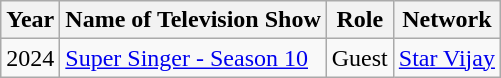<table class="wikitable">
<tr>
<th>Year</th>
<th>Name of Television Show</th>
<th>Role</th>
<th>Network</th>
</tr>
<tr>
<td>2024</td>
<td><a href='#'>Super Singer - Season 10</a></td>
<td>Guest</td>
<td><a href='#'>Star Vijay</a></td>
</tr>
</table>
